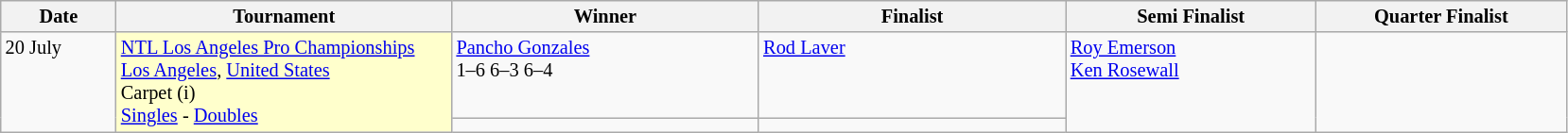<table class="wikitable" style="font-size:85%;">
<tr>
<th width="75">Date</th>
<th width="230">Tournament</th>
<th width="210">Winner</th>
<th width="210">Finalist</th>
<th width="170">Semi Finalist</th>
<th width="170">Quarter Finalist</th>
</tr>
<tr valign=top>
<td rowspan=2>20 July</td>
<td style="background:#ffc;" rowspan=2><a href='#'>NTL Los Angeles Pro Championships</a><br> <a href='#'>Los Angeles</a>, <a href='#'>United States</a><br>Carpet (i)<br><a href='#'>Singles</a> - <a href='#'>Doubles</a></td>
<td> <a href='#'>Pancho Gonzales</a><br>1–6 6–3 6–4</td>
<td> <a href='#'>Rod Laver</a></td>
<td rowspan=2> <a href='#'>Roy Emerson</a> <br>  <a href='#'>Ken Rosewall</a></td>
<td rowspan=2></td>
</tr>
<tr valign=top>
<td></td>
<td></td>
</tr>
</table>
